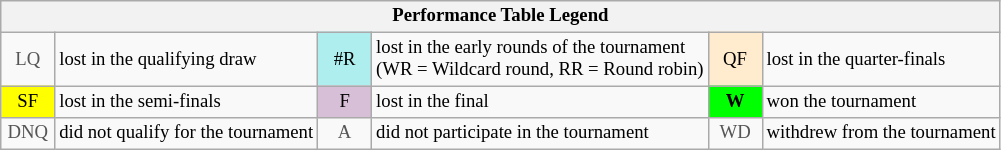<table class="wikitable" style="font-size:78%;">
<tr>
<th colspan="6">Performance Table Legend</th>
</tr>
<tr>
<td align="center" style="color:#555555;" width="30">LQ</td>
<td>lost in the qualifying draw</td>
<td align="center" style="background:#afeeee;">#R</td>
<td>lost in the early rounds of the tournament<br>(WR = Wildcard round, RR = Round robin)</td>
<td align="center" style="background:#ffebcd;">QF</td>
<td>lost in the quarter-finals</td>
</tr>
<tr>
<td align="center" style="background:yellow;">SF</td>
<td>lost in the semi-finals</td>
<td align="center" style="background:#D8BFD8;">F</td>
<td>lost in the final</td>
<td align="center" style="background:#00ff00;"><strong>W</strong></td>
<td>won the tournament</td>
</tr>
<tr>
<td align="center" style="color:#555555;" width="30">DNQ</td>
<td>did not qualify for the tournament</td>
<td align="center" style="color:#555555;" width="30">A</td>
<td>did not participate in the tournament</td>
<td align="center" style="color:#555555;" width="30">WD</td>
<td>withdrew from the tournament</td>
</tr>
</table>
